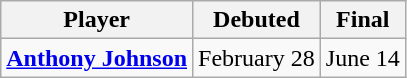<table class="wikitable">
<tr>
<th>Player</th>
<th>Debuted</th>
<th>Final</th>
</tr>
<tr>
<td><strong><a href='#'>Anthony Johnson</a></strong></td>
<td>February 28</td>
<td>June 14</td>
</tr>
</table>
